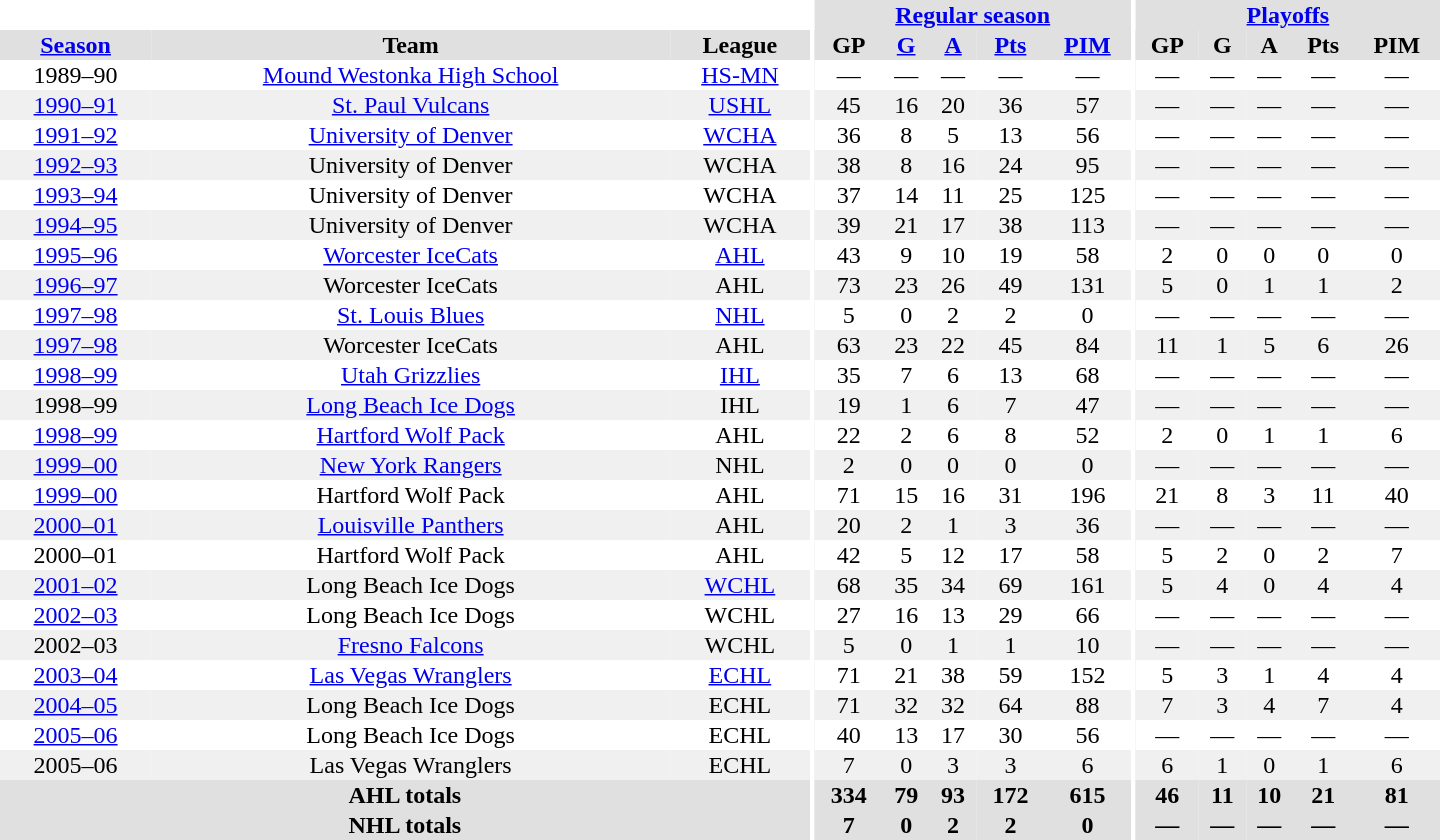<table border="0" cellpadding="1" cellspacing="0" style="text-align:center; width:60em">
<tr bgcolor="#e0e0e0">
<th colspan="3" bgcolor="#ffffff"></th>
<th rowspan="100" bgcolor="#ffffff"></th>
<th colspan="5"><a href='#'>Regular season</a></th>
<th rowspan="100" bgcolor="#ffffff"></th>
<th colspan="5"><a href='#'>Playoffs</a></th>
</tr>
<tr bgcolor="#e0e0e0">
<th><a href='#'>Season</a></th>
<th>Team</th>
<th>League</th>
<th>GP</th>
<th><a href='#'>G</a></th>
<th><a href='#'>A</a></th>
<th><a href='#'>Pts</a></th>
<th><a href='#'>PIM</a></th>
<th>GP</th>
<th>G</th>
<th>A</th>
<th>Pts</th>
<th>PIM</th>
</tr>
<tr>
<td>1989–90</td>
<td><a href='#'>Mound Westonka High School</a></td>
<td><a href='#'>HS-MN</a></td>
<td>—</td>
<td>—</td>
<td>—</td>
<td>—</td>
<td>—</td>
<td>—</td>
<td>—</td>
<td>—</td>
<td>—</td>
<td>—</td>
</tr>
<tr bgcolor="#f0f0f0">
<td><a href='#'>1990–91</a></td>
<td><a href='#'>St. Paul Vulcans</a></td>
<td><a href='#'>USHL</a></td>
<td>45</td>
<td>16</td>
<td>20</td>
<td>36</td>
<td>57</td>
<td>—</td>
<td>—</td>
<td>—</td>
<td>—</td>
<td>—</td>
</tr>
<tr>
<td><a href='#'>1991–92</a></td>
<td><a href='#'>University of Denver</a></td>
<td><a href='#'>WCHA</a></td>
<td>36</td>
<td>8</td>
<td>5</td>
<td>13</td>
<td>56</td>
<td>—</td>
<td>—</td>
<td>—</td>
<td>—</td>
<td>—</td>
</tr>
<tr bgcolor="#f0f0f0">
<td><a href='#'>1992–93</a></td>
<td>University of Denver</td>
<td>WCHA</td>
<td>38</td>
<td>8</td>
<td>16</td>
<td>24</td>
<td>95</td>
<td>—</td>
<td>—</td>
<td>—</td>
<td>—</td>
<td>—</td>
</tr>
<tr>
<td><a href='#'>1993–94</a></td>
<td>University of Denver</td>
<td>WCHA</td>
<td>37</td>
<td>14</td>
<td>11</td>
<td>25</td>
<td>125</td>
<td>—</td>
<td>—</td>
<td>—</td>
<td>—</td>
<td>—</td>
</tr>
<tr bgcolor="#f0f0f0">
<td><a href='#'>1994–95</a></td>
<td>University of Denver</td>
<td>WCHA</td>
<td>39</td>
<td>21</td>
<td>17</td>
<td>38</td>
<td>113</td>
<td>—</td>
<td>—</td>
<td>—</td>
<td>—</td>
<td>—</td>
</tr>
<tr>
<td><a href='#'>1995–96</a></td>
<td><a href='#'>Worcester IceCats</a></td>
<td><a href='#'>AHL</a></td>
<td>43</td>
<td>9</td>
<td>10</td>
<td>19</td>
<td>58</td>
<td>2</td>
<td>0</td>
<td>0</td>
<td>0</td>
<td>0</td>
</tr>
<tr bgcolor="#f0f0f0">
<td><a href='#'>1996–97</a></td>
<td>Worcester IceCats</td>
<td>AHL</td>
<td>73</td>
<td>23</td>
<td>26</td>
<td>49</td>
<td>131</td>
<td>5</td>
<td>0</td>
<td>1</td>
<td>1</td>
<td>2</td>
</tr>
<tr>
<td><a href='#'>1997–98</a></td>
<td><a href='#'>St. Louis Blues</a></td>
<td><a href='#'>NHL</a></td>
<td>5</td>
<td>0</td>
<td>2</td>
<td>2</td>
<td>0</td>
<td>—</td>
<td>—</td>
<td>—</td>
<td>—</td>
<td>—</td>
</tr>
<tr bgcolor="#f0f0f0">
<td><a href='#'>1997–98</a></td>
<td>Worcester IceCats</td>
<td>AHL</td>
<td>63</td>
<td>23</td>
<td>22</td>
<td>45</td>
<td>84</td>
<td>11</td>
<td>1</td>
<td>5</td>
<td>6</td>
<td>26</td>
</tr>
<tr>
<td><a href='#'>1998–99</a></td>
<td><a href='#'>Utah Grizzlies</a></td>
<td><a href='#'>IHL</a></td>
<td>35</td>
<td>7</td>
<td>6</td>
<td>13</td>
<td>68</td>
<td>—</td>
<td>—</td>
<td>—</td>
<td>—</td>
<td>—</td>
</tr>
<tr bgcolor="#f0f0f0">
<td>1998–99</td>
<td><a href='#'>Long Beach Ice Dogs</a></td>
<td>IHL</td>
<td>19</td>
<td>1</td>
<td>6</td>
<td>7</td>
<td>47</td>
<td>—</td>
<td>—</td>
<td>—</td>
<td>—</td>
<td>—</td>
</tr>
<tr>
<td><a href='#'>1998–99</a></td>
<td><a href='#'>Hartford Wolf Pack</a></td>
<td>AHL</td>
<td>22</td>
<td>2</td>
<td>6</td>
<td>8</td>
<td>52</td>
<td>2</td>
<td>0</td>
<td>1</td>
<td>1</td>
<td>6</td>
</tr>
<tr bgcolor="#f0f0f0">
<td><a href='#'>1999–00</a></td>
<td><a href='#'>New York Rangers</a></td>
<td>NHL</td>
<td>2</td>
<td>0</td>
<td>0</td>
<td>0</td>
<td>0</td>
<td>—</td>
<td>—</td>
<td>—</td>
<td>—</td>
<td>—</td>
</tr>
<tr>
<td><a href='#'>1999–00</a></td>
<td>Hartford Wolf Pack</td>
<td>AHL</td>
<td>71</td>
<td>15</td>
<td>16</td>
<td>31</td>
<td>196</td>
<td>21</td>
<td>8</td>
<td>3</td>
<td>11</td>
<td>40</td>
</tr>
<tr bgcolor="#f0f0f0">
<td><a href='#'>2000–01</a></td>
<td><a href='#'>Louisville Panthers</a></td>
<td>AHL</td>
<td>20</td>
<td>2</td>
<td>1</td>
<td>3</td>
<td>36</td>
<td>—</td>
<td>—</td>
<td>—</td>
<td>—</td>
<td>—</td>
</tr>
<tr>
<td>2000–01</td>
<td>Hartford Wolf Pack</td>
<td>AHL</td>
<td>42</td>
<td>5</td>
<td>12</td>
<td>17</td>
<td>58</td>
<td>5</td>
<td>2</td>
<td>0</td>
<td>2</td>
<td>7</td>
</tr>
<tr bgcolor="#f0f0f0">
<td><a href='#'>2001–02</a></td>
<td>Long Beach Ice Dogs</td>
<td><a href='#'>WCHL</a></td>
<td>68</td>
<td>35</td>
<td>34</td>
<td>69</td>
<td>161</td>
<td>5</td>
<td>4</td>
<td>0</td>
<td>4</td>
<td>4</td>
</tr>
<tr>
<td><a href='#'>2002–03</a></td>
<td>Long Beach Ice Dogs</td>
<td>WCHL</td>
<td>27</td>
<td>16</td>
<td>13</td>
<td>29</td>
<td>66</td>
<td>—</td>
<td>—</td>
<td>—</td>
<td>—</td>
<td>—</td>
</tr>
<tr bgcolor="#f0f0f0">
<td>2002–03</td>
<td><a href='#'>Fresno Falcons</a></td>
<td>WCHL</td>
<td>5</td>
<td>0</td>
<td>1</td>
<td>1</td>
<td>10</td>
<td>—</td>
<td>—</td>
<td>—</td>
<td>—</td>
<td>—</td>
</tr>
<tr>
<td><a href='#'>2003–04</a></td>
<td><a href='#'>Las Vegas Wranglers</a></td>
<td><a href='#'>ECHL</a></td>
<td>71</td>
<td>21</td>
<td>38</td>
<td>59</td>
<td>152</td>
<td>5</td>
<td>3</td>
<td>1</td>
<td>4</td>
<td>4</td>
</tr>
<tr bgcolor="#f0f0f0">
<td><a href='#'>2004–05</a></td>
<td>Long Beach Ice Dogs</td>
<td>ECHL</td>
<td>71</td>
<td>32</td>
<td>32</td>
<td>64</td>
<td>88</td>
<td>7</td>
<td>3</td>
<td>4</td>
<td>7</td>
<td>4</td>
</tr>
<tr>
<td><a href='#'>2005–06</a></td>
<td>Long Beach Ice Dogs</td>
<td>ECHL</td>
<td>40</td>
<td>13</td>
<td>17</td>
<td>30</td>
<td>56</td>
<td>—</td>
<td>—</td>
<td>—</td>
<td>—</td>
<td>—</td>
</tr>
<tr bgcolor="#f0f0f0">
<td>2005–06</td>
<td>Las Vegas Wranglers</td>
<td>ECHL</td>
<td>7</td>
<td>0</td>
<td>3</td>
<td>3</td>
<td>6</td>
<td>6</td>
<td>1</td>
<td>0</td>
<td>1</td>
<td>6</td>
</tr>
<tr bgcolor="#e0e0e0">
<th colspan="3">AHL totals</th>
<th>334</th>
<th>79</th>
<th>93</th>
<th>172</th>
<th>615</th>
<th>46</th>
<th>11</th>
<th>10</th>
<th>21</th>
<th>81</th>
</tr>
<tr bgcolor="#e0e0e0">
<th colspan="3">NHL totals</th>
<th>7</th>
<th>0</th>
<th>2</th>
<th>2</th>
<th>0</th>
<th>—</th>
<th>—</th>
<th>—</th>
<th>—</th>
<th>—</th>
</tr>
</table>
